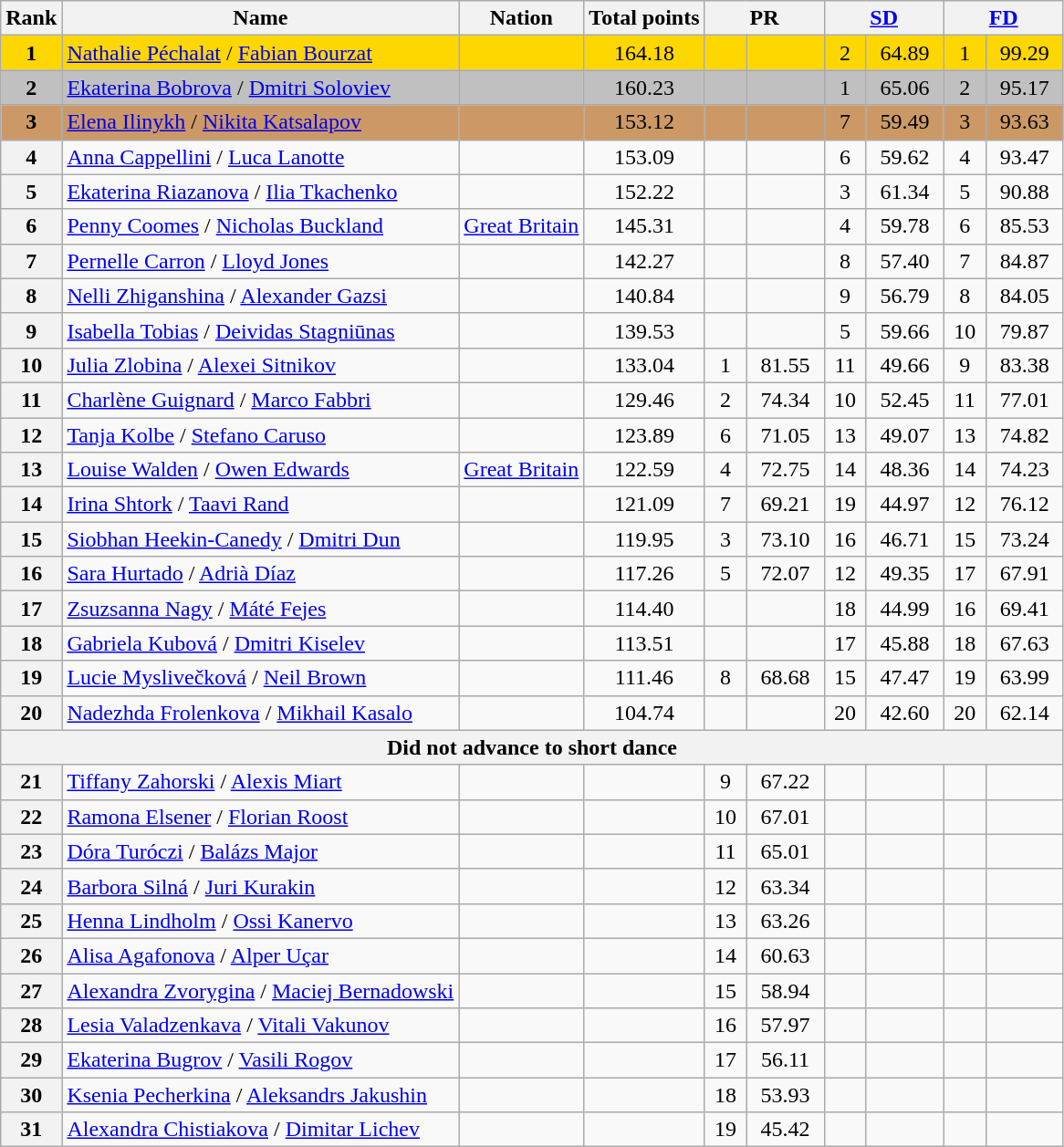<table class="wikitable sortable">
<tr>
<th>Rank</th>
<th>Name</th>
<th>Nation</th>
<th>Total points</th>
<th colspan="2" width="80px">PR</th>
<th colspan="2" width="80px"><a href='#'>SD</a></th>
<th colspan="2" width="80px"><a href='#'>FD</a></th>
</tr>
<tr bgcolor="gold">
<td align="center"><strong>1</strong></td>
<td><a href='#'>Nathalie Péchalat</a> / <a href='#'>Fabian Bourzat</a></td>
<td></td>
<td align="center">164.18</td>
<td align="center"></td>
<td align="center"></td>
<td align="center">2</td>
<td align="center">64.89</td>
<td align="center">1</td>
<td align="center">99.29</td>
</tr>
<tr bgcolor="silver">
<td align="center"><strong>2</strong></td>
<td><a href='#'>Ekaterina Bobrova</a> / <a href='#'>Dmitri Soloviev</a></td>
<td></td>
<td align="center">160.23</td>
<td align="center"></td>
<td align="center"></td>
<td align="center">1</td>
<td align="center">65.06</td>
<td align="center">2</td>
<td align="center">95.17</td>
</tr>
<tr bgcolor="cc9966">
<td align="center"><strong>3</strong></td>
<td><a href='#'>Elena Ilinykh</a> / <a href='#'>Nikita Katsalapov</a></td>
<td></td>
<td align="center">153.12</td>
<td align="center"></td>
<td align="center"></td>
<td align="center">7</td>
<td align="center">59.49</td>
<td align="center">3</td>
<td align="center">93.63</td>
</tr>
<tr>
<th>4</th>
<td><a href='#'>Anna Cappellini</a> / <a href='#'>Luca Lanotte</a></td>
<td></td>
<td align="center">153.09</td>
<td align="center"></td>
<td align="center"></td>
<td align="center">6</td>
<td align="center">59.62</td>
<td align="center">4</td>
<td align="center">93.47</td>
</tr>
<tr>
<th>5</th>
<td><a href='#'>Ekaterina Riazanova</a> / <a href='#'>Ilia Tkachenko</a></td>
<td></td>
<td align="center">152.22</td>
<td align="center"></td>
<td align="center"></td>
<td align="center">3</td>
<td align="center">61.34</td>
<td align="center">5</td>
<td align="center">90.88</td>
</tr>
<tr>
<th>6</th>
<td><a href='#'>Penny Coomes</a> / <a href='#'>Nicholas Buckland</a></td>
<td> <a href='#'>Great Britain</a></td>
<td align="center">145.31</td>
<td align="center"></td>
<td align="center"></td>
<td align="center">4</td>
<td align="center">59.78</td>
<td align="center">6</td>
<td align="center">85.53</td>
</tr>
<tr>
<th>7</th>
<td><a href='#'>Pernelle Carron</a> / <a href='#'>Lloyd Jones</a></td>
<td></td>
<td align="center">142.27</td>
<td align="center"></td>
<td align="center"></td>
<td align="center">8</td>
<td align="center">57.40</td>
<td align="center">7</td>
<td align="center">84.87</td>
</tr>
<tr>
<th>8</th>
<td><a href='#'>Nelli Zhiganshina</a> / <a href='#'>Alexander Gazsi</a></td>
<td></td>
<td align="center">140.84</td>
<td align="center"></td>
<td align="center"></td>
<td align="center">9</td>
<td align="center">56.79</td>
<td align="center">8</td>
<td align="center">84.05</td>
</tr>
<tr>
<th>9</th>
<td><a href='#'>Isabella Tobias</a> / <a href='#'>Deividas Stagniūnas</a></td>
<td></td>
<td align="center">139.53</td>
<td align="center"></td>
<td align="center"></td>
<td align="center">5</td>
<td align="center">59.66</td>
<td align="center">10</td>
<td align="center">79.87</td>
</tr>
<tr>
<th>10</th>
<td><a href='#'>Julia Zlobina</a> / <a href='#'>Alexei Sitnikov</a></td>
<td></td>
<td align="center">133.04</td>
<td align="center">1</td>
<td align="center">81.55</td>
<td align="center">11</td>
<td align="center">49.66</td>
<td align="center">9</td>
<td align="center">83.38</td>
</tr>
<tr>
<th>11</th>
<td><a href='#'>Charlène Guignard</a> / <a href='#'>Marco Fabbri</a></td>
<td></td>
<td align="center">129.46</td>
<td align="center">2</td>
<td align="center">74.34</td>
<td align="center">10</td>
<td align="center">52.45</td>
<td align="center">11</td>
<td align="center">77.01</td>
</tr>
<tr>
<th>12</th>
<td><a href='#'>Tanja Kolbe</a> / <a href='#'>Stefano Caruso</a></td>
<td></td>
<td align="center">123.89</td>
<td align="center">6</td>
<td align="center">71.05</td>
<td align="center">13</td>
<td align="center">49.07</td>
<td align="center">13</td>
<td align="center">74.82</td>
</tr>
<tr>
<th>13</th>
<td><a href='#'>Louise Walden</a> / <a href='#'>Owen Edwards</a></td>
<td> <a href='#'>Great Britain</a></td>
<td align="center">122.59</td>
<td align="center">4</td>
<td align="center">72.75</td>
<td align="center">14</td>
<td align="center">48.36</td>
<td align="center">14</td>
<td align="center">74.23</td>
</tr>
<tr>
<th>14</th>
<td><a href='#'>Irina Shtork</a> / <a href='#'>Taavi Rand</a></td>
<td></td>
<td align="center">121.09</td>
<td align="center">7</td>
<td align="center">69.21</td>
<td align="center">19</td>
<td align="center">44.97</td>
<td align="center">12</td>
<td align="center">76.12</td>
</tr>
<tr>
<th>15</th>
<td><a href='#'>Siobhan Heekin-Canedy</a> / <a href='#'>Dmitri Dun</a></td>
<td></td>
<td align="center">119.95</td>
<td align="center">3</td>
<td align="center">73.10</td>
<td align="center">16</td>
<td align="center">46.71</td>
<td align="center">15</td>
<td align="center">73.24</td>
</tr>
<tr>
<th>16</th>
<td><a href='#'>Sara Hurtado</a> / <a href='#'>Adrià Díaz</a></td>
<td></td>
<td align="center">117.26</td>
<td align="center">5</td>
<td align="center">72.07</td>
<td align="center">12</td>
<td align="center">49.35</td>
<td align="center">17</td>
<td align="center">67.91</td>
</tr>
<tr>
<th>17</th>
<td><a href='#'>Zsuzsanna Nagy</a> / <a href='#'>Máté Fejes</a></td>
<td></td>
<td align="center">114.40</td>
<td align="center"></td>
<td align="center"></td>
<td align="center">18</td>
<td align="center">44.99</td>
<td align="center">16</td>
<td align="center">69.41</td>
</tr>
<tr>
<th>18</th>
<td><a href='#'>Gabriela Kubová</a> / <a href='#'>Dmitri Kiselev</a></td>
<td></td>
<td align="center">113.51</td>
<td align="center"></td>
<td align="center"></td>
<td align="center">17</td>
<td align="center">45.88</td>
<td align="center">18</td>
<td align="center">67.63</td>
</tr>
<tr>
<th>19</th>
<td><a href='#'>Lucie Myslivečková</a> / <a href='#'>Neil Brown</a></td>
<td></td>
<td align="center">111.46</td>
<td align="center">8</td>
<td align="center">68.68</td>
<td align="center">15</td>
<td align="center">47.47</td>
<td align="center">19</td>
<td align="center">63.99</td>
</tr>
<tr>
<th>20</th>
<td><a href='#'>Nadezhda Frolenkova</a> / <a href='#'>Mikhail Kasalo</a></td>
<td></td>
<td align="center">104.74</td>
<td align="center"></td>
<td align="center"></td>
<td align="center">20</td>
<td align="center">42.60</td>
<td align="center">20</td>
<td align="center">62.14</td>
</tr>
<tr>
<th colspan=10>Did not advance to short dance</th>
</tr>
<tr>
<th>21</th>
<td><a href='#'>Tiffany Zahorski</a> / <a href='#'>Alexis Miart</a></td>
<td></td>
<td></td>
<td align="center">9</td>
<td align="center">67.22</td>
<td></td>
<td></td>
<td></td>
<td></td>
</tr>
<tr>
<th>22</th>
<td><a href='#'>Ramona Elsener</a> / <a href='#'>Florian Roost</a></td>
<td></td>
<td></td>
<td align="center">10</td>
<td align="center">67.01</td>
<td></td>
<td></td>
<td></td>
<td></td>
</tr>
<tr>
<th>23</th>
<td><a href='#'>Dóra Turóczi</a> / <a href='#'>Balázs Major</a></td>
<td></td>
<td></td>
<td align="center">11</td>
<td align="center">65.01</td>
<td></td>
<td></td>
<td></td>
<td></td>
</tr>
<tr>
<th>24</th>
<td><a href='#'>Barbora Silná</a> / <a href='#'>Juri Kurakin</a></td>
<td></td>
<td></td>
<td align="center">12</td>
<td align="center">63.34</td>
<td></td>
<td></td>
<td></td>
<td></td>
</tr>
<tr>
<th>25</th>
<td><a href='#'>Henna Lindholm</a> / <a href='#'>Ossi Kanervo</a></td>
<td></td>
<td></td>
<td align="center">13</td>
<td align="center">63.26</td>
<td></td>
<td></td>
<td></td>
<td></td>
</tr>
<tr>
<th>26</th>
<td><a href='#'>Alisa Agafonova</a> / <a href='#'>Alper Uçar</a></td>
<td></td>
<td></td>
<td align="center">14</td>
<td align="center">60.63</td>
<td></td>
<td></td>
<td></td>
<td></td>
</tr>
<tr>
<th>27</th>
<td><a href='#'>Alexandra Zvorygina</a> / <a href='#'>Maciej Bernadowski</a></td>
<td></td>
<td></td>
<td align="center">15</td>
<td align="center">58.94</td>
<td></td>
<td></td>
<td></td>
<td></td>
</tr>
<tr>
<th>28</th>
<td><a href='#'>Lesia Valadzenkava</a> / <a href='#'>Vitali Vakunov</a></td>
<td></td>
<td></td>
<td align="center">16</td>
<td align="center">57.97</td>
<td></td>
<td></td>
<td></td>
<td></td>
</tr>
<tr>
<th>29</th>
<td><a href='#'>Ekaterina Bugrov</a> / <a href='#'>Vasili Rogov</a></td>
<td></td>
<td></td>
<td align="center">17</td>
<td align="center">56.11</td>
<td></td>
<td></td>
<td></td>
<td></td>
</tr>
<tr>
<th>30</th>
<td><a href='#'>Ksenia Pecherkina</a> / <a href='#'>Aleksandrs Jakushin</a></td>
<td></td>
<td></td>
<td align="center">18</td>
<td align="center">53.93</td>
<td></td>
<td></td>
<td></td>
<td></td>
</tr>
<tr>
<th>31</th>
<td><a href='#'>Alexandra Chistiakova</a> / <a href='#'>Dimitar Lichev</a></td>
<td></td>
<td></td>
<td align="center">19</td>
<td align="center">45.42</td>
<td></td>
<td></td>
<td></td>
<td></td>
</tr>
</table>
